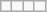<table class="wikitable" style="text-align:center">
<tr>
<td></td>
<td></td>
<td></td>
<td></td>
</tr>
</table>
